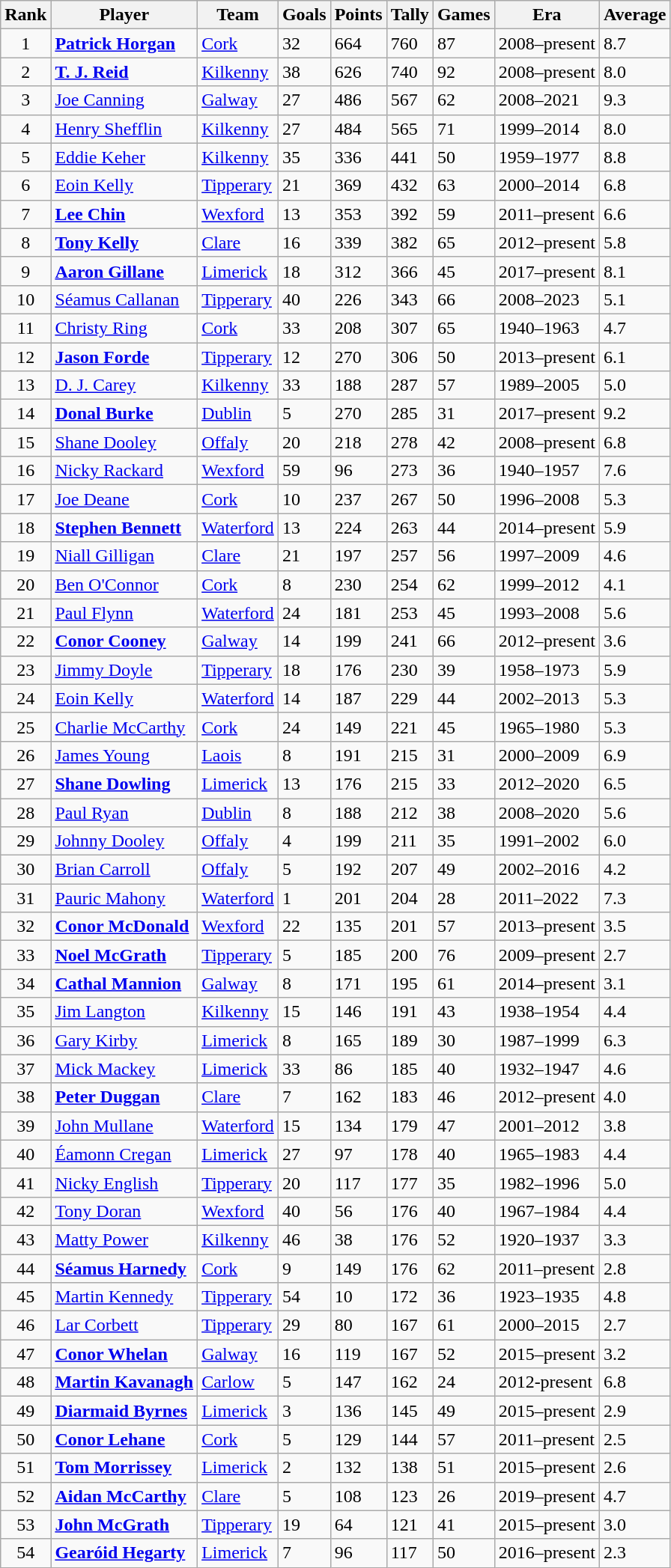<table class="wikitable sortable">
<tr>
<th>Rank</th>
<th>Player</th>
<th>Team</th>
<th>Goals</th>
<th>Points</th>
<th>Tally</th>
<th>Games</th>
<th>Era</th>
<th>Average</th>
</tr>
<tr>
<td rowspan=1 align=center>1</td>
<td style="text-align:left;"><strong><a href='#'>Patrick Horgan</a></strong></td>
<td><a href='#'>Cork</a></td>
<td>32</td>
<td>664</td>
<td>760</td>
<td>87</td>
<td>2008–present</td>
<td>8.7</td>
</tr>
<tr>
<td rowspan=1 align=center>2</td>
<td style="text-align:left;"><strong><a href='#'>T. J. Reid</a></strong></td>
<td><a href='#'>Kilkenny</a></td>
<td>38</td>
<td>626</td>
<td>740</td>
<td>92</td>
<td>2008–present</td>
<td>8.0 </td>
</tr>
<tr>
<td rowspan=1 align=center>3</td>
<td style="text-align:left;"><a href='#'>Joe Canning</a></td>
<td><a href='#'>Galway</a></td>
<td>27 </td>
<td>486 </td>
<td>567 </td>
<td>62 </td>
<td>2008–2021</td>
<td>9.3 </td>
</tr>
<tr>
<td rowspan=1 align=center>4</td>
<td style="text-align:left;"><a href='#'>Henry Shefflin</a></td>
<td><a href='#'>Kilkenny</a></td>
<td>27 </td>
<td>484 </td>
<td>565 </td>
<td>71 </td>
<td>1999–2014</td>
<td>8.0 </td>
</tr>
<tr>
<td rowspan=1 align=center>5</td>
<td style="text-align:left;"><a href='#'>Eddie Keher</a></td>
<td><a href='#'>Kilkenny</a></td>
<td>35 </td>
<td>336 </td>
<td>441 </td>
<td>50 </td>
<td>1959–1977</td>
<td>8.8 </td>
</tr>
<tr>
<td rowspan=1 align=center>6</td>
<td style="text-align:left;"><a href='#'>Eoin Kelly</a></td>
<td><a href='#'>Tipperary</a></td>
<td>21 </td>
<td>369 </td>
<td>432 </td>
<td>63 </td>
<td>2000–2014</td>
<td>6.8 </td>
</tr>
<tr>
<td rowspan="1" align="center">7</td>
<td><strong><a href='#'>Lee Chin</a></strong></td>
<td><a href='#'>Wexford</a></td>
<td>13</td>
<td>353</td>
<td>392</td>
<td>59</td>
<td>2011–present</td>
<td>6.6</td>
</tr>
<tr>
<td rowspan="1" align="center">8</td>
<td style="text-align:left;"><strong><a href='#'>Tony Kelly</a></strong></td>
<td><a href='#'>Clare</a></td>
<td>16</td>
<td>339</td>
<td>382</td>
<td>65</td>
<td>2012–present</td>
<td>5.8</td>
</tr>
<tr>
<td rowspan="1" align="center">9</td>
<td style="text-align:left;"><strong><a href='#'>Aaron Gillane</a></strong></td>
<td><a href='#'>Limerick</a></td>
<td>18</td>
<td>312</td>
<td>366</td>
<td>45</td>
<td>2017–present</td>
<td>8.1</td>
</tr>
<tr>
<td rowspan=1 align=center>10</td>
<td style="text-align:left;"><a href='#'>Séamus Callanan</a></td>
<td><a href='#'>Tipperary</a></td>
<td>40</td>
<td>226</td>
<td>343</td>
<td>66</td>
<td>2008–2023</td>
<td>5.1</td>
</tr>
<tr>
<td rowspan=1 align=center>11</td>
<td style="text-align:left;"><a href='#'>Christy Ring</a></td>
<td><a href='#'>Cork</a></td>
<td>33 </td>
<td>208 </td>
<td>307 </td>
<td>65 </td>
<td>1940–1963</td>
<td>4.7 </td>
</tr>
<tr>
<td rowspan="1" align="center">12</td>
<td style="text-align:left;"><strong><a href='#'>Jason Forde</a></strong></td>
<td><a href='#'>Tipperary</a></td>
<td>12</td>
<td>270</td>
<td>306</td>
<td>50</td>
<td>2013–present</td>
<td>6.1</td>
</tr>
<tr>
<td rowspan="1" align="center">13</td>
<td style="text-align:left;"><a href='#'>D. J. Carey</a></td>
<td><a href='#'>Kilkenny</a></td>
<td>33</td>
<td>188</td>
<td>287</td>
<td>57</td>
<td>1989–2005</td>
<td>5.0</td>
</tr>
<tr>
<td rowspan="1" align="center">14</td>
<td style="text-align:left;"><strong><a href='#'>Donal Burke</a></strong></td>
<td><a href='#'>Dublin</a></td>
<td>5</td>
<td>270</td>
<td>285</td>
<td>31</td>
<td>2017–present</td>
<td>9.2</td>
</tr>
<tr>
<td rowspan="1" align="center">15</td>
<td style="text-align:left;"><a href='#'>Shane Dooley</a></td>
<td><a href='#'>Offaly</a></td>
<td>20</td>
<td>218</td>
<td>278</td>
<td>42</td>
<td>2008–present</td>
<td>6.8</td>
</tr>
<tr>
<td rowspan="1" align="center">16</td>
<td style="text-align:left;"><a href='#'>Nicky Rackard</a></td>
<td><a href='#'>Wexford</a></td>
<td>59</td>
<td>96</td>
<td>273</td>
<td>36</td>
<td>1940–1957</td>
<td>7.6</td>
</tr>
<tr>
<td rowspan=1 align=center>17</td>
<td style="text-align:left;"><a href='#'>Joe Deane</a></td>
<td><a href='#'>Cork</a></td>
<td>10 </td>
<td>237 </td>
<td>267 </td>
<td>50 </td>
<td>1996–2008</td>
<td>5.3 </td>
</tr>
<tr>
<td rowspan="1" align="center">18</td>
<td style="text-align:left;"><strong><a href='#'>Stephen Bennett</a></strong></td>
<td><a href='#'>Waterford</a></td>
<td>13</td>
<td>224</td>
<td>263</td>
<td>44</td>
<td>2014–present</td>
<td>5.9</td>
</tr>
<tr>
<td rowspan="1" align="center">19</td>
<td style="text-align:left;"><a href='#'>Niall Gilligan</a></td>
<td><a href='#'>Clare</a></td>
<td>21</td>
<td>197</td>
<td>257</td>
<td>56</td>
<td>1997–2009</td>
<td>4.6</td>
</tr>
<tr>
<td rowspan="1" align="center">20</td>
<td style="text-align:left;"><a href='#'>Ben O'Connor</a></td>
<td><a href='#'>Cork</a></td>
<td>8</td>
<td>230</td>
<td>254</td>
<td>62</td>
<td>1999–2012</td>
<td>4.1</td>
</tr>
<tr>
<td rowspan="1" align="center">21</td>
<td style="text-align:left;"><a href='#'>Paul Flynn</a></td>
<td><a href='#'>Waterford</a></td>
<td>24</td>
<td>181</td>
<td>253</td>
<td>45</td>
<td>1993–2008</td>
<td>5.6</td>
</tr>
<tr>
<td rowspan="1" align="center">22</td>
<td style="text-align:left;"><strong><a href='#'>Conor Cooney</a></strong></td>
<td><a href='#'>Galway</a></td>
<td>14</td>
<td>199</td>
<td>241</td>
<td>66</td>
<td>2012–present</td>
<td>3.6</td>
</tr>
<tr>
<td rowspan="1" align="center">23</td>
<td style="text-align:left;"><a href='#'>Jimmy Doyle</a></td>
<td><a href='#'>Tipperary</a></td>
<td>18</td>
<td>176</td>
<td>230</td>
<td>39</td>
<td>1958–1973</td>
<td>5.9</td>
</tr>
<tr>
<td rowspan="1" align="center">24</td>
<td style="text-align:left;"><a href='#'>Eoin Kelly</a></td>
<td><a href='#'>Waterford</a></td>
<td>14</td>
<td>187</td>
<td>229</td>
<td>44</td>
<td>2002–2013</td>
<td>5.3</td>
</tr>
<tr>
<td rowspan="1" align="center">25</td>
<td style="text-align:left;"><a href='#'>Charlie McCarthy</a></td>
<td><a href='#'>Cork</a></td>
<td>24</td>
<td>149</td>
<td>221</td>
<td>45</td>
<td>1965–1980</td>
<td>5.3</td>
</tr>
<tr>
<td rowspan="1" align="center">26</td>
<td style="text-align:left;"><a href='#'>James Young</a></td>
<td><a href='#'>Laois</a></td>
<td>8</td>
<td>191</td>
<td>215</td>
<td>31</td>
<td>2000–2009</td>
<td>6.9</td>
</tr>
<tr>
<td rowspan="1" align="center">27</td>
<td style="text-align:left;"><strong><a href='#'>Shane Dowling</a></strong></td>
<td><a href='#'>Limerick</a></td>
<td>13</td>
<td>176</td>
<td>215</td>
<td>33</td>
<td>2012–2020</td>
<td>6.5</td>
</tr>
<tr>
<td rowspan="1" align="center">28</td>
<td style="text-align:left;"><a href='#'>Paul Ryan</a></td>
<td><a href='#'>Dublin</a></td>
<td>8</td>
<td>188</td>
<td>212</td>
<td>38</td>
<td>2008–2020</td>
<td>5.6</td>
</tr>
<tr>
<td rowspan="1" align="center">29</td>
<td style="text-align:left;"><a href='#'>Johnny Dooley</a></td>
<td><a href='#'>Offaly</a></td>
<td>4</td>
<td>199</td>
<td>211</td>
<td>35</td>
<td>1991–2002</td>
<td>6.0</td>
</tr>
<tr>
<td rowspan="1" align="center">30</td>
<td style="text-align:left;"><a href='#'>Brian Carroll</a></td>
<td><a href='#'>Offaly</a></td>
<td>5</td>
<td>192</td>
<td>207</td>
<td>49</td>
<td>2002–2016</td>
<td>4.2</td>
</tr>
<tr>
<td rowspan="1" align="center">31</td>
<td style="text-align:left;"><a href='#'>Pauric Mahony</a></td>
<td><a href='#'>Waterford</a></td>
<td>1</td>
<td>201</td>
<td>204</td>
<td>28</td>
<td>2011–2022</td>
<td>7.3</td>
</tr>
<tr>
<td rowspan="1" align="center">32</td>
<td style="text-align:left;"><strong><a href='#'>Conor McDonald</a></strong></td>
<td><a href='#'>Wexford</a></td>
<td>22</td>
<td>135</td>
<td>201</td>
<td>57</td>
<td>2013–present</td>
<td>3.5</td>
</tr>
<tr>
<td rowspan="1" align="center">33</td>
<td style="text-align:left;"><strong><a href='#'>Noel McGrath</a></strong></td>
<td><a href='#'>Tipperary</a></td>
<td>5</td>
<td>185</td>
<td>200</td>
<td>76</td>
<td>2009–present</td>
<td>2.7</td>
</tr>
<tr>
<td rowspan="1" align="center">34</td>
<td style="text-align:left;"><strong><a href='#'>Cathal Mannion</a></strong></td>
<td><a href='#'>Galway</a></td>
<td>8</td>
<td>171</td>
<td>195</td>
<td>61</td>
<td>2014–present</td>
<td>3.1</td>
</tr>
<tr>
<td rowspan="1" align="center">35</td>
<td style="text-align:left;"><a href='#'>Jim Langton</a></td>
<td><a href='#'>Kilkenny</a></td>
<td>15</td>
<td>146</td>
<td>191</td>
<td>43</td>
<td>1938–1954</td>
<td>4.4</td>
</tr>
<tr>
<td rowspan="1" align="center">36</td>
<td style="text-align:left;"><a href='#'>Gary Kirby</a></td>
<td><a href='#'>Limerick</a></td>
<td>8</td>
<td>165</td>
<td>189</td>
<td>30</td>
<td>1987–1999</td>
<td>6.3</td>
</tr>
<tr>
<td rowspan="1" align="center">37</td>
<td style="text-align:left;"><a href='#'>Mick Mackey</a></td>
<td><a href='#'>Limerick</a></td>
<td>33</td>
<td>86</td>
<td>185</td>
<td>40</td>
<td>1932–1947</td>
<td>4.6</td>
</tr>
<tr>
<td rowspan="1" align="center">38</td>
<td style="text-align:left;"><strong><a href='#'>Peter Duggan</a></strong></td>
<td><a href='#'>Clare</a></td>
<td>7</td>
<td>162</td>
<td>183</td>
<td>46</td>
<td>2012–present</td>
<td>4.0</td>
</tr>
<tr>
<td rowspan="1" align="center">39</td>
<td style="text-align:left;"><a href='#'>John Mullane</a></td>
<td><a href='#'>Waterford</a></td>
<td>15</td>
<td>134</td>
<td>179</td>
<td>47</td>
<td>2001–2012</td>
<td>3.8</td>
</tr>
<tr>
<td rowspan="1" align="center">40</td>
<td style="text-align:left;"><a href='#'>Éamonn Cregan</a></td>
<td><a href='#'>Limerick</a></td>
<td>27</td>
<td>97</td>
<td>178</td>
<td>40</td>
<td>1965–1983</td>
<td>4.4</td>
</tr>
<tr>
<td rowspan="1" align="center">41</td>
<td style="text-align:left;"><a href='#'>Nicky English</a></td>
<td><a href='#'>Tipperary</a></td>
<td>20</td>
<td>117</td>
<td>177</td>
<td>35</td>
<td>1982–1996</td>
<td>5.0</td>
</tr>
<tr>
<td rowspan="1" align="center">42</td>
<td style="text-align:left;"><a href='#'>Tony Doran</a></td>
<td><a href='#'>Wexford</a></td>
<td>40</td>
<td>56</td>
<td>176</td>
<td>40</td>
<td>1967–1984</td>
<td>4.4</td>
</tr>
<tr>
<td rowspan="1" align="center">43</td>
<td style="text-align:left;"><a href='#'>Matty Power</a></td>
<td><a href='#'>Kilkenny</a></td>
<td>46</td>
<td>38</td>
<td>176</td>
<td>52</td>
<td>1920–1937</td>
<td>3.3</td>
</tr>
<tr>
<td rowspan="1" align="center">44</td>
<td><strong><a href='#'>Séamus Harnedy</a></strong></td>
<td><a href='#'>Cork</a></td>
<td>9</td>
<td>149</td>
<td>176</td>
<td>62</td>
<td>2011–present</td>
<td>2.8</td>
</tr>
<tr>
<td rowspan="1" align="center">45</td>
<td style="text-align:left;"><a href='#'>Martin Kennedy</a></td>
<td><a href='#'>Tipperary</a></td>
<td>54</td>
<td>10</td>
<td>172</td>
<td>36</td>
<td>1923–1935</td>
<td>4.8</td>
</tr>
<tr>
<td rowspan="1" align="center">46</td>
<td><a href='#'>Lar Corbett</a></td>
<td><a href='#'>Tipperary</a></td>
<td>29</td>
<td>80</td>
<td>167</td>
<td>61</td>
<td>2000–2015</td>
<td>2.7</td>
</tr>
<tr>
<td rowspan="1" align="center">47</td>
<td><strong><a href='#'>Conor Whelan</a></strong></td>
<td><a href='#'>Galway</a></td>
<td>16</td>
<td>119</td>
<td>167</td>
<td>52</td>
<td>2015–present</td>
<td>3.2</td>
</tr>
<tr>
<td rowspan="1" align="center">48</td>
<td><a href='#'><strong>Martin Kavanagh</strong></a></td>
<td><a href='#'>Carlow</a></td>
<td>5</td>
<td>147</td>
<td>162</td>
<td>24</td>
<td>2012-present</td>
<td>6.8</td>
</tr>
<tr>
<td rowspan="1" align="center">49</td>
<td><strong><a href='#'>Diarmaid Byrnes</a></strong></td>
<td><a href='#'>Limerick</a></td>
<td>3</td>
<td>136</td>
<td>145</td>
<td>49</td>
<td>2015–present</td>
<td>2.9</td>
</tr>
<tr>
<td rowspan="1" align="center">50</td>
<td><strong><a href='#'>Conor Lehane</a></strong></td>
<td><a href='#'>Cork</a></td>
<td>5</td>
<td>129</td>
<td>144</td>
<td>57</td>
<td>2011–present</td>
<td>2.5</td>
</tr>
<tr>
<td rowspan="1" align="center">51</td>
<td><a href='#'><strong>Tom Morrissey</strong></a></td>
<td><a href='#'>Limerick</a></td>
<td>2</td>
<td>132</td>
<td>138</td>
<td>51</td>
<td>2015–present</td>
<td>2.6</td>
</tr>
<tr>
<td rowspan="1" align="center">52</td>
<td><strong><a href='#'>Aidan McCarthy</a></strong></td>
<td><a href='#'>Clare</a></td>
<td>5</td>
<td>108</td>
<td>123</td>
<td>26</td>
<td>2019–present</td>
<td>4.7</td>
</tr>
<tr>
<td rowspan="1" align="center">53</td>
<td><a href='#'><strong>John McGrath</strong></a></td>
<td><a href='#'>Tipperary</a></td>
<td>19</td>
<td>64</td>
<td>121</td>
<td>41</td>
<td>2015–present</td>
<td>3.0</td>
</tr>
<tr>
<td rowspan="1" align="center">54</td>
<td><strong><a href='#'>Gearóid Hegarty</a></strong></td>
<td><a href='#'>Limerick</a></td>
<td>7</td>
<td>96</td>
<td>117</td>
<td>50</td>
<td>2016–present</td>
<td>2.3</td>
</tr>
</table>
